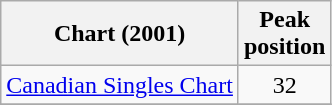<table class="wikitable sortable">
<tr>
<th align="left">Chart (2001)</th>
<th align="center">Peak <br>position</th>
</tr>
<tr>
<td align="left"><a href='#'>Canadian Singles Chart</a></td>
<td align="center">32</td>
</tr>
<tr>
</tr>
</table>
